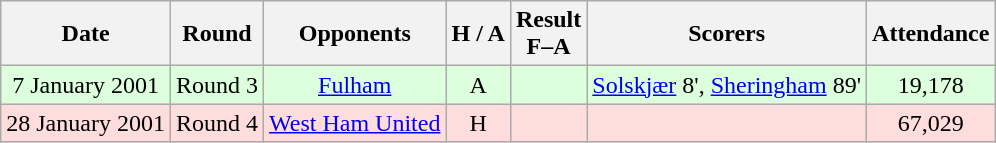<table class="wikitable" style="text-align:center">
<tr>
<th>Date</th>
<th>Round</th>
<th>Opponents</th>
<th>H / A</th>
<th>Result<br>F–A</th>
<th>Scorers</th>
<th>Attendance</th>
</tr>
<tr bgcolor="#ddffdd">
<td>7 January 2001</td>
<td>Round 3</td>
<td><a href='#'>Fulham</a></td>
<td>A</td>
<td></td>
<td><a href='#'>Solskjær</a> 8', <a href='#'>Sheringham</a> 89'</td>
<td>19,178</td>
</tr>
<tr bgcolor="#ffdddd">
<td>28 January 2001</td>
<td>Round 4</td>
<td><a href='#'>West Ham United</a></td>
<td>H</td>
<td></td>
<td></td>
<td>67,029</td>
</tr>
</table>
